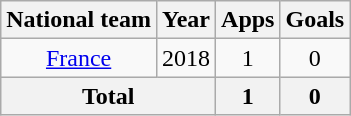<table class="wikitable" style="text-align: center;">
<tr>
<th>National team</th>
<th>Year</th>
<th>Apps</th>
<th>Goals</th>
</tr>
<tr>
<td><a href='#'>France</a></td>
<td>2018</td>
<td>1</td>
<td>0</td>
</tr>
<tr>
<th colspan=2>Total</th>
<th>1</th>
<th>0</th>
</tr>
</table>
